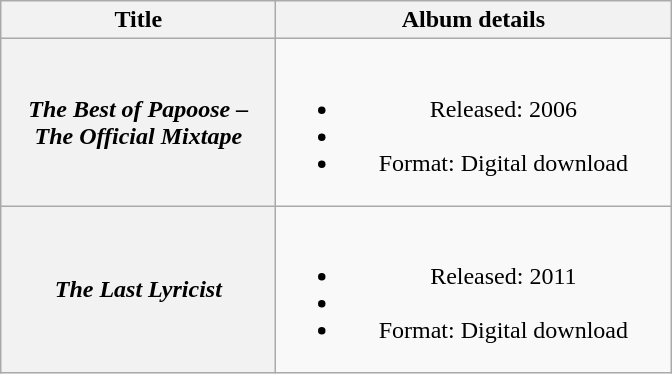<table class="wikitable plainrowheaders" style="text-align:center;">
<tr>
<th scope="col" style="width:11em;">Title</th>
<th scope="col" style="width:16em;">Album details</th>
</tr>
<tr>
<th scope="row"><em>The Best of Papoose – The Official Mixtape</em></th>
<td><br><ul><li>Released: 2006</li><li></li><li>Format: Digital download</li></ul></td>
</tr>
<tr>
<th scope="row"><em>The Last Lyricist</em></th>
<td><br><ul><li>Released: 2011</li><li></li><li>Format: Digital download</li></ul></td>
</tr>
</table>
